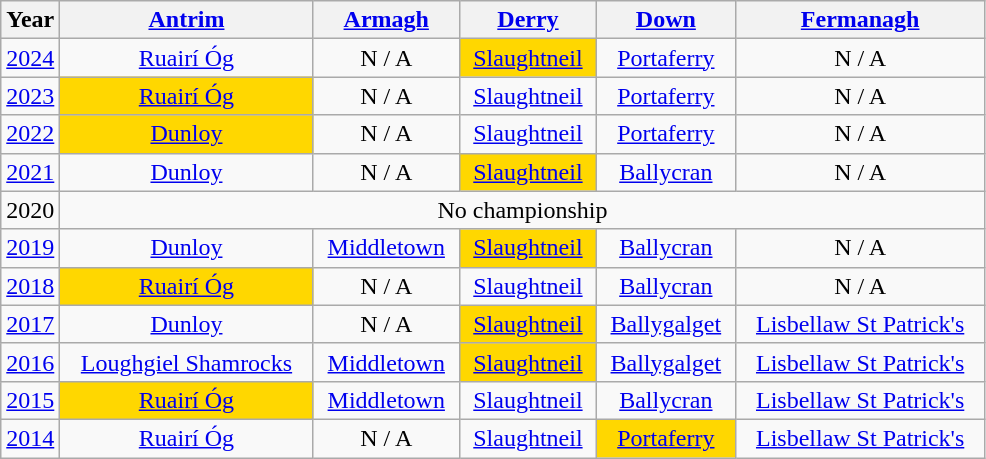<table class="wikitable sortable" style="text-align:center">
<tr>
<th width="6%"><strong>Year</strong></th>
<th><a href='#'>Antrim</a></th>
<th><a href='#'>Armagh</a></th>
<th><a href='#'>Derry</a></th>
<th><a href='#'>Down</a></th>
<th><a href='#'>Fermanagh</a></th>
</tr>
<tr>
<td><a href='#'>2024</a></td>
<td><a href='#'>Ruairí Óg</a></td>
<td>N / A</td>
<td bgcolor=gold><a href='#'>Slaughtneil</a></td>
<td><a href='#'>Portaferry</a></td>
<td>N / A</td>
</tr>
<tr>
<td><a href='#'>2023</a></td>
<td bgcolor=gold><a href='#'>Ruairí Óg</a></td>
<td>N / A</td>
<td><a href='#'>Slaughtneil</a></td>
<td><a href='#'>Portaferry</a></td>
<td>N / A</td>
</tr>
<tr>
<td><a href='#'>2022</a></td>
<td bgcolor=gold><a href='#'>Dunloy</a></td>
<td>N / A</td>
<td><a href='#'>Slaughtneil</a></td>
<td><a href='#'>Portaferry</a></td>
<td>N / A</td>
</tr>
<tr>
<td><a href='#'>2021</a></td>
<td><a href='#'>Dunloy</a></td>
<td>N / A</td>
<td bgcolor=gold><a href='#'>Slaughtneil</a></td>
<td><a href='#'>Ballycran</a></td>
<td>N / A</td>
</tr>
<tr>
<td>2020</td>
<td colspan="5">No championship</td>
</tr>
<tr>
<td><a href='#'>2019</a></td>
<td><a href='#'>Dunloy</a></td>
<td><a href='#'>Middletown</a></td>
<td bgcolor=gold><a href='#'>Slaughtneil</a></td>
<td><a href='#'>Ballycran</a></td>
<td>N / A</td>
</tr>
<tr>
<td><a href='#'>2018</a></td>
<td bgcolor=gold><a href='#'>Ruairí Óg</a></td>
<td>N / A</td>
<td><a href='#'>Slaughtneil</a></td>
<td><a href='#'>Ballycran</a></td>
<td>N / A</td>
</tr>
<tr>
<td><a href='#'>2017</a></td>
<td><a href='#'>Dunloy</a></td>
<td>N / A</td>
<td bgcolor=gold><a href='#'>Slaughtneil</a></td>
<td><a href='#'>Ballygalget</a></td>
<td><a href='#'>Lisbellaw St Patrick's</a></td>
</tr>
<tr>
<td><a href='#'>2016</a></td>
<td><a href='#'>Loughgiel Shamrocks</a></td>
<td><a href='#'>Middletown</a></td>
<td bgcolor=gold><a href='#'>Slaughtneil</a></td>
<td><a href='#'>Ballygalget</a></td>
<td><a href='#'>Lisbellaw St Patrick's</a></td>
</tr>
<tr>
<td><a href='#'>2015</a></td>
<td bgcolor=gold><a href='#'>Ruairí Óg</a></td>
<td><a href='#'>Middletown</a></td>
<td><a href='#'>Slaughtneil</a></td>
<td><a href='#'>Ballycran</a></td>
<td><a href='#'>Lisbellaw St Patrick's</a></td>
</tr>
<tr>
<td><a href='#'>2014</a></td>
<td><a href='#'>Ruairí Óg</a></td>
<td>N / A</td>
<td><a href='#'>Slaughtneil</a></td>
<td bgcolor=gold><a href='#'>Portaferry</a></td>
<td><a href='#'>Lisbellaw St Patrick's</a></td>
</tr>
</table>
